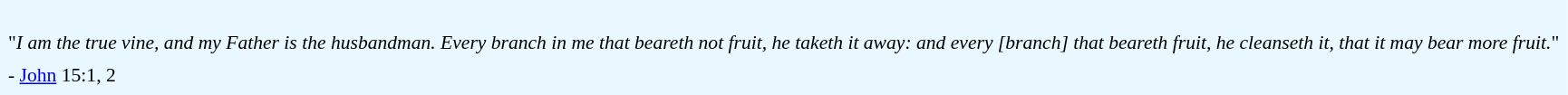<table class="toccolours" style="font-size: 90%; background:#E9F7FF; color:black;" cellspacing="5">
<tr>
<td style="text-align: left;"><br>"<em>I am the true vine, and my Father is the husbandman. Every branch in me that beareth not fruit, he taketh it away: and every [branch] that beareth fruit, he cleanseth it, that it may bear more fruit.</em>"</td>
</tr>
<tr>
<td style="text-align: left;">- <a href='#'>John</a> 15:1, 2</td>
</tr>
</table>
